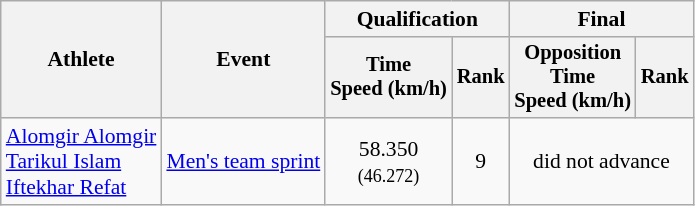<table class="wikitable" style="font-size:90%">
<tr>
<th rowspan="2">Athlete</th>
<th rowspan="2">Event</th>
<th colspan=2>Qualification</th>
<th colspan=2>Final</th>
</tr>
<tr style="font-size:95%">
<th>Time<br>Speed (km/h)</th>
<th>Rank</th>
<th>Opposition<br>Time<br>Speed (km/h)</th>
<th>Rank</th>
</tr>
<tr align=center>
<td align=left><a href='#'>Alomgir Alomgir</a><br><a href='#'>Tarikul Islam</a><br><a href='#'>Iftekhar Refat</a></td>
<td align=left><a href='#'>Men's team sprint</a></td>
<td>58.350<br><small>(46.272)</small></td>
<td>9</td>
<td colspan=2>did not advance</td>
</tr>
</table>
